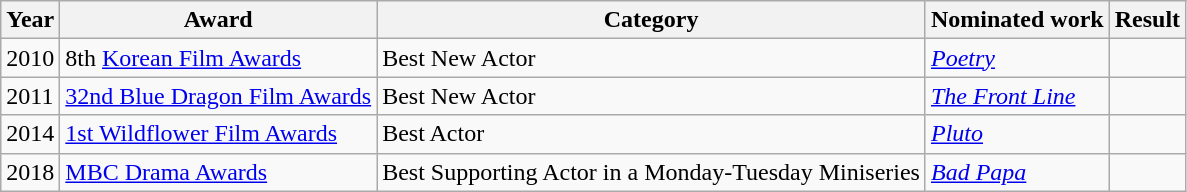<table class="wikitable sortable">
<tr>
<th>Year</th>
<th>Award</th>
<th>Category</th>
<th>Nominated work</th>
<th>Result</th>
</tr>
<tr>
<td>2010</td>
<td>8th <a href='#'>Korean Film Awards</a></td>
<td>Best New Actor</td>
<td><em><a href='#'>Poetry</a></em></td>
<td></td>
</tr>
<tr>
<td>2011</td>
<td><a href='#'>32nd Blue Dragon Film Awards</a></td>
<td>Best New Actor</td>
<td><em><a href='#'>The Front Line</a></em></td>
<td></td>
</tr>
<tr>
<td>2014</td>
<td><a href='#'>1st Wildflower Film Awards</a></td>
<td>Best Actor</td>
<td><em><a href='#'>Pluto</a></em></td>
<td></td>
</tr>
<tr>
<td>2018</td>
<td><a href='#'>MBC Drama Awards</a></td>
<td>Best Supporting Actor in a Monday-Tuesday Miniseries</td>
<td><em><a href='#'>Bad Papa</a></em></td>
<td></td>
</tr>
</table>
